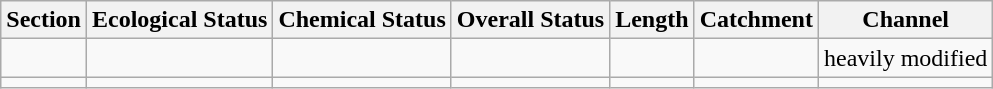<table class="wikitable">
<tr>
<th>Section</th>
<th>Ecological Status</th>
<th>Chemical Status</th>
<th>Overall Status</th>
<th>Length</th>
<th>Catchment</th>
<th>Channel</th>
</tr>
<tr>
<td></td>
<td></td>
<td></td>
<td></td>
<td></td>
<td></td>
<td>heavily modified</td>
</tr>
<tr>
<td></td>
<td></td>
<td></td>
<td></td>
<td></td>
<td></td>
<td></td>
</tr>
</table>
